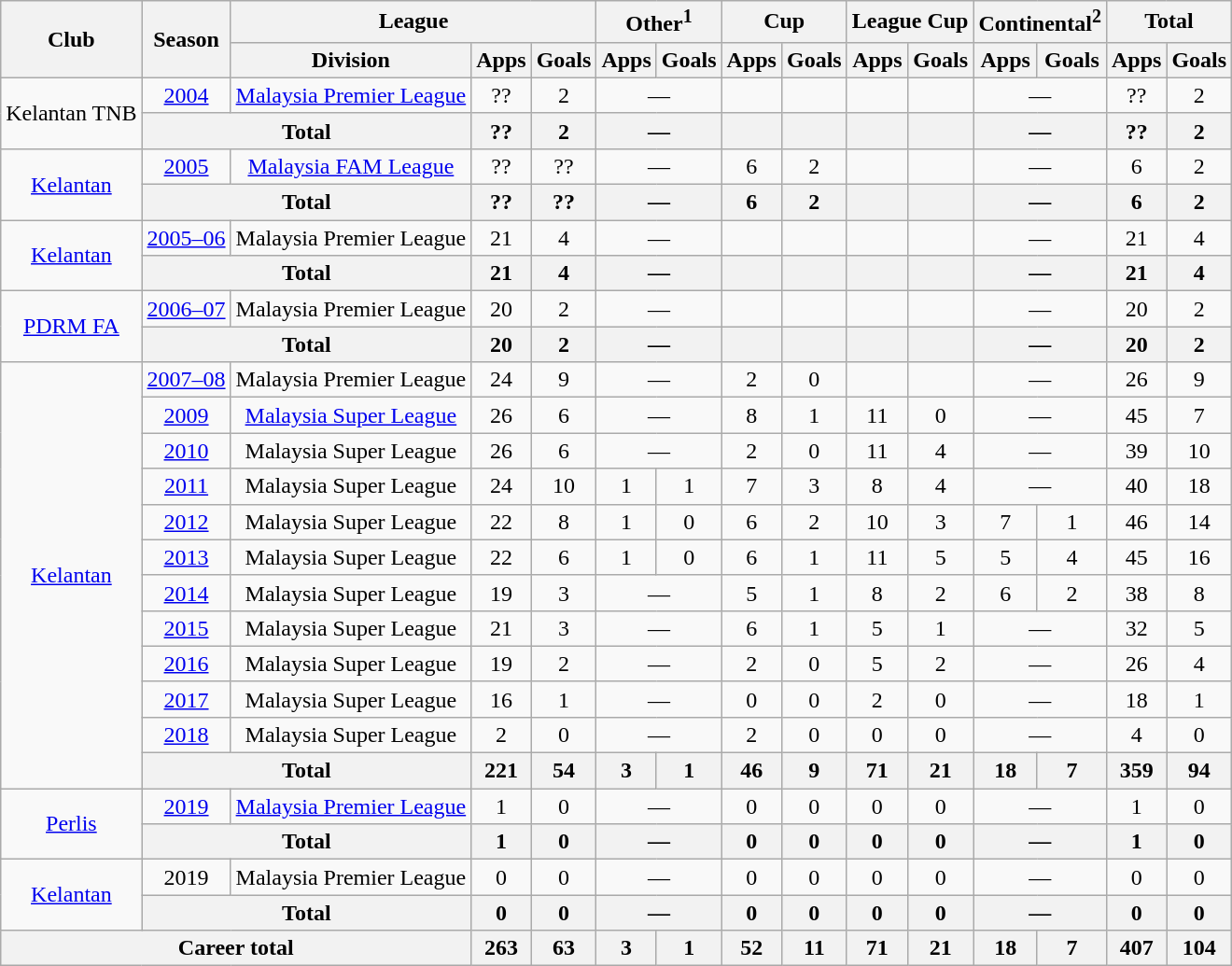<table class=wikitable style="text-align:center">
<tr>
<th rowspan=2>Club</th>
<th rowspan=2>Season</th>
<th colspan=3>League</th>
<th colspan=2>Other<sup>1</sup></th>
<th colspan=2>Cup</th>
<th colspan=2>League Cup</th>
<th colspan=2>Continental<sup>2</sup></th>
<th colspan=2>Total</th>
</tr>
<tr>
<th>Division</th>
<th>Apps</th>
<th>Goals</th>
<th>Apps</th>
<th>Goals</th>
<th>Apps</th>
<th>Goals</th>
<th>Apps</th>
<th>Goals</th>
<th>Apps</th>
<th>Goals</th>
<th>Apps</th>
<th>Goals</th>
</tr>
<tr>
<td rowspan=2>Kelantan TNB</td>
<td><a href='#'>2004</a></td>
<td><a href='#'>Malaysia Premier League</a></td>
<td>??</td>
<td>2</td>
<td colspan="2">—</td>
<td></td>
<td></td>
<td></td>
<td></td>
<td colspan="2">—</td>
<td>??</td>
<td>2</td>
</tr>
<tr>
<th colspan=2>Total</th>
<th>??</th>
<th>2</th>
<th colspan="2">—</th>
<th></th>
<th></th>
<th></th>
<th></th>
<th colspan="2">—</th>
<th>??</th>
<th>2</th>
</tr>
<tr>
<td rowspan=2><a href='#'>Kelantan</a></td>
<td><a href='#'>2005</a></td>
<td><a href='#'>Malaysia FAM League</a></td>
<td>??</td>
<td>??</td>
<td colspan="2">—</td>
<td>6</td>
<td>2</td>
<td></td>
<td></td>
<td colspan="2">—</td>
<td>6</td>
<td>2</td>
</tr>
<tr>
<th colspan=2>Total</th>
<th>??</th>
<th>??</th>
<th colspan="2">—</th>
<th>6</th>
<th>2</th>
<th></th>
<th></th>
<th colspan="2">—</th>
<th>6</th>
<th>2</th>
</tr>
<tr>
<td rowspan=2><a href='#'>Kelantan</a></td>
<td><a href='#'>2005–06</a></td>
<td>Malaysia Premier League</td>
<td>21</td>
<td>4</td>
<td colspan="2">—</td>
<td></td>
<td></td>
<td></td>
<td></td>
<td colspan="2">—</td>
<td>21</td>
<td>4</td>
</tr>
<tr>
<th colspan=2>Total</th>
<th>21</th>
<th>4</th>
<th colspan="2">—</th>
<th></th>
<th></th>
<th></th>
<th></th>
<th colspan="2">—</th>
<th>21</th>
<th>4</th>
</tr>
<tr>
<td rowspan=2><a href='#'>PDRM FA</a></td>
<td><a href='#'>2006–07</a></td>
<td>Malaysia Premier League</td>
<td>20</td>
<td>2</td>
<td colspan="2">—</td>
<td></td>
<td></td>
<td></td>
<td></td>
<td colspan="2">—</td>
<td>20</td>
<td>2</td>
</tr>
<tr>
<th colspan=2>Total</th>
<th>20</th>
<th>2</th>
<th colspan="2">—</th>
<th></th>
<th></th>
<th></th>
<th></th>
<th colspan="2">—</th>
<th>20</th>
<th>2</th>
</tr>
<tr>
<td rowspan=12><a href='#'>Kelantan</a></td>
<td><a href='#'>2007–08</a></td>
<td>Malaysia Premier League</td>
<td>24</td>
<td>9</td>
<td colspan="2">—</td>
<td>2</td>
<td>0</td>
<td></td>
<td></td>
<td colspan="2">—</td>
<td>26</td>
<td>9</td>
</tr>
<tr>
<td><a href='#'>2009</a></td>
<td><a href='#'>Malaysia Super League</a></td>
<td>26</td>
<td>6</td>
<td colspan="2">—</td>
<td>8</td>
<td>1</td>
<td>11</td>
<td>0</td>
<td colspan="2">—</td>
<td>45</td>
<td>7</td>
</tr>
<tr>
<td><a href='#'>2010</a></td>
<td>Malaysia Super League</td>
<td>26</td>
<td>6</td>
<td colspan="2">—</td>
<td>2</td>
<td>0</td>
<td>11</td>
<td>4</td>
<td colspan="2">—</td>
<td>39</td>
<td>10</td>
</tr>
<tr>
<td><a href='#'>2011</a></td>
<td>Malaysia Super League</td>
<td>24</td>
<td>10</td>
<td>1</td>
<td>1</td>
<td>7</td>
<td>3</td>
<td>8</td>
<td>4</td>
<td colspan="2">—</td>
<td>40</td>
<td>18</td>
</tr>
<tr>
<td><a href='#'>2012</a></td>
<td>Malaysia Super League</td>
<td>22</td>
<td>8</td>
<td>1</td>
<td>0</td>
<td>6</td>
<td>2</td>
<td>10</td>
<td>3</td>
<td>7</td>
<td>1</td>
<td>46</td>
<td>14</td>
</tr>
<tr>
<td><a href='#'>2013</a></td>
<td>Malaysia Super League</td>
<td>22</td>
<td>6</td>
<td>1</td>
<td>0</td>
<td>6</td>
<td>1</td>
<td>11</td>
<td>5</td>
<td>5</td>
<td>4</td>
<td>45</td>
<td>16</td>
</tr>
<tr>
<td><a href='#'>2014</a></td>
<td>Malaysia Super League</td>
<td>19</td>
<td>3</td>
<td colspan="2">—</td>
<td>5</td>
<td>1</td>
<td>8</td>
<td>2</td>
<td>6</td>
<td>2</td>
<td>38</td>
<td>8</td>
</tr>
<tr>
<td><a href='#'>2015</a></td>
<td>Malaysia Super League</td>
<td>21</td>
<td>3</td>
<td colspan="2">—</td>
<td>6</td>
<td>1</td>
<td>5</td>
<td>1</td>
<td colspan="2">—</td>
<td>32</td>
<td>5</td>
</tr>
<tr>
<td><a href='#'>2016</a></td>
<td>Malaysia Super League</td>
<td>19</td>
<td>2</td>
<td colspan="2">—</td>
<td>2</td>
<td>0</td>
<td>5</td>
<td>2</td>
<td colspan="2">—</td>
<td>26</td>
<td>4</td>
</tr>
<tr>
<td><a href='#'>2017</a></td>
<td>Malaysia Super League</td>
<td>16</td>
<td>1</td>
<td colspan="2">—</td>
<td>0</td>
<td>0</td>
<td>2</td>
<td>0</td>
<td colspan="2">—</td>
<td>18</td>
<td>1</td>
</tr>
<tr>
<td><a href='#'>2018</a></td>
<td>Malaysia Super League</td>
<td>2</td>
<td>0</td>
<td colspan="2">—</td>
<td>2</td>
<td>0</td>
<td>0</td>
<td>0</td>
<td colspan="2">—</td>
<td>4</td>
<td>0</td>
</tr>
<tr>
<th colspan=2>Total</th>
<th>221</th>
<th>54</th>
<th>3</th>
<th>1</th>
<th>46</th>
<th>9</th>
<th>71</th>
<th>21</th>
<th>18</th>
<th>7</th>
<th>359</th>
<th>94</th>
</tr>
<tr>
<td rowspan=2><a href='#'>Perlis</a></td>
<td><a href='#'>2019</a></td>
<td><a href='#'>Malaysia Premier League</a></td>
<td>1</td>
<td>0</td>
<td colspan="2">—</td>
<td>0</td>
<td>0</td>
<td>0</td>
<td>0</td>
<td colspan="2">—</td>
<td>1</td>
<td>0</td>
</tr>
<tr>
<th colspan=2>Total</th>
<th>1</th>
<th>0</th>
<th colspan="2">—</th>
<th>0</th>
<th>0</th>
<th>0</th>
<th>0</th>
<th colspan="2">—</th>
<th>1</th>
<th>0</th>
</tr>
<tr>
<td rowspan=2><a href='#'>Kelantan</a></td>
<td>2019</td>
<td>Malaysia Premier League</td>
<td>0</td>
<td>0</td>
<td colspan="2">—</td>
<td>0</td>
<td>0</td>
<td>0</td>
<td>0</td>
<td colspan="2">—</td>
<td>0</td>
<td>0</td>
</tr>
<tr>
<th colspan=2>Total</th>
<th>0</th>
<th>0</th>
<th colspan="2">—</th>
<th>0</th>
<th>0</th>
<th>0</th>
<th>0</th>
<th colspan="2">—</th>
<th>0</th>
<th>0</th>
</tr>
<tr>
<th colspan=3>Career total</th>
<th>263</th>
<th>63</th>
<th>3</th>
<th>1</th>
<th>52</th>
<th>11</th>
<th>71</th>
<th>21</th>
<th>18</th>
<th>7</th>
<th>407</th>
<th>104</th>
</tr>
</table>
